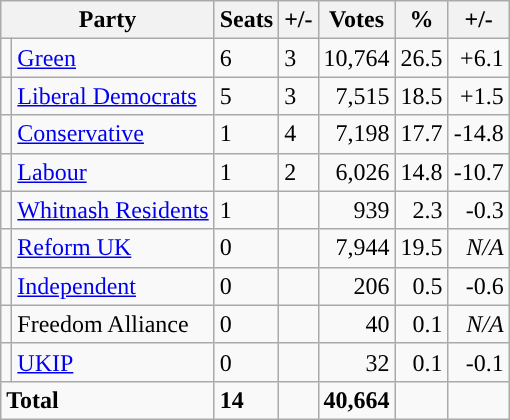<table class="wikitable sortable">
<tr>
<th colspan="2">Party</th>
<th>Seats</th>
<th>+/-</th>
<th>Votes</th>
<th>%</th>
<th>+/-</th>
</tr>
<tr>
<td style="background-color: "></td>
<td><a href='#'>Green</a></td>
<td>6</td>
<td> 3</td>
<td style="text-align:right;">10,764</td>
<td style="text-align:right;">26.5</td>
<td style="text-align:right;">+6.1</td>
</tr>
<tr>
<td style="background-color: "></td>
<td><a href='#'>Liberal Democrats</a></td>
<td>5</td>
<td> 3</td>
<td style="text-align:right;">7,515</td>
<td style="text-align:right;">18.5</td>
<td style="text-align:right;">+1.5</td>
</tr>
<tr>
<td style="background-color: "></td>
<td><a href='#'>Conservative</a></td>
<td>1</td>
<td> 4</td>
<td style="text-align:right;">7,198</td>
<td style="text-align:right;">17.7</td>
<td style="text-align:right;">-14.8</td>
</tr>
<tr>
<td style="background-color: "></td>
<td><a href='#'>Labour</a></td>
<td>1</td>
<td> 2</td>
<td style="text-align:right;">6,026</td>
<td style="text-align:right;">14.8</td>
<td style="text-align:right;">-10.7</td>
</tr>
<tr>
<td style="background-color: "></td>
<td><a href='#'>Whitnash Residents</a></td>
<td>1</td>
<td></td>
<td style="text-align:right;">939</td>
<td style="text-align:right;">2.3</td>
<td style="text-align:right;">-0.3</td>
</tr>
<tr>
<td style="background-color: "></td>
<td><a href='#'>Reform UK</a></td>
<td>0</td>
<td></td>
<td style="text-align:right;">7,944</td>
<td style="text-align:right;">19.5</td>
<td style="text-align:right;"><em>N/A</em></td>
</tr>
<tr>
<td style="background-color: "></td>
<td><a href='#'>Independent</a></td>
<td>0</td>
<td></td>
<td style="text-align:right;">206</td>
<td style="text-align:right;">0.5</td>
<td style="text-align:right;">-0.6</td>
</tr>
<tr>
<td style="background-color: "></td>
<td>Freedom Alliance</td>
<td>0</td>
<td></td>
<td style="text-align:right;">40</td>
<td style="text-align:right;">0.1</td>
<td style="text-align:right;"><em>N/A</em></td>
</tr>
<tr>
<td style="background-color: "></td>
<td><a href='#'>UKIP</a></td>
<td>0</td>
<td></td>
<td style="text-align:right;">32</td>
<td style="text-align:right;">0.1</td>
<td style="text-align:right;">-0.1</td>
</tr>
<tr>
<td colspan="2"><strong>Total</strong></td>
<td><strong>14</strong></td>
<td></td>
<td style="text-align:right;"><strong>40,664</strong></td>
<td style="text-align:right;"></td>
<td style="text-align:right;"></td>
</tr>
</table>
